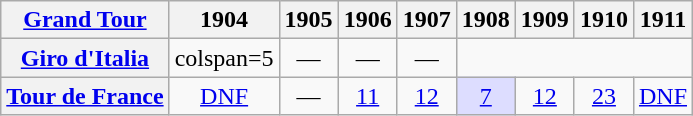<table class="wikitable plainrowheaders">
<tr>
<th scope="col"><a href='#'>Grand Tour</a></th>
<th scope="col">1904</th>
<th scope="col">1905</th>
<th scope="col">1906</th>
<th scope="col">1907</th>
<th scope="col">1908</th>
<th scope="col">1909</th>
<th scope="col">1910</th>
<th scope="col">1911</th>
</tr>
<tr style="text-align:center;">
<th scope="row"> <a href='#'>Giro d'Italia</a></th>
<td>colspan=5 </td>
<td>—</td>
<td>—</td>
<td>—</td>
</tr>
<tr style="text-align:center;">
<th scope="row"> <a href='#'>Tour de France</a></th>
<td style="text-align:center;"><a href='#'>DNF</a></td>
<td>—</td>
<td style="text-align:center;"><a href='#'>11</a></td>
<td style="text-align:center;"><a href='#'>12</a></td>
<td style="text-align:center; background:#ddf;"><a href='#'>7</a></td>
<td style="text-align:center;"><a href='#'>12</a></td>
<td style="text-align:center;"><a href='#'>23</a></td>
<td style="text-align:center;"><a href='#'>DNF</a></td>
</tr>
</table>
